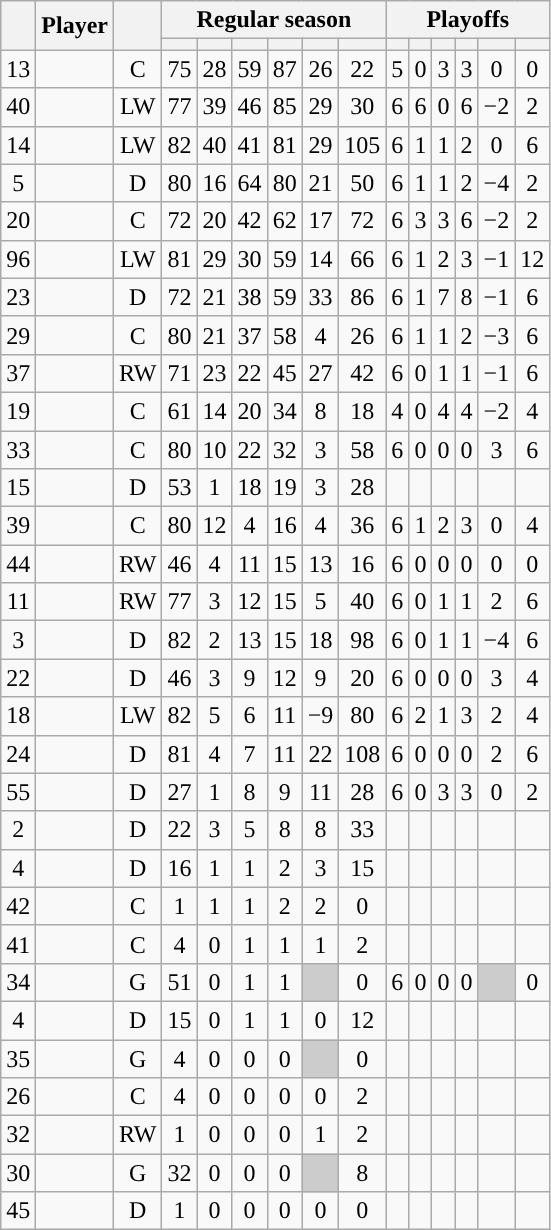<table class="wikitable sortable plainrowheaders" style="text-align:center;">
<tr>
<th scope="col" data-sort-type="number" rowspan="2"></th>
<th scope="col" rowspan="2">Player</th>
<th scope="col" rowspan="2"></th>
<th scope=colgroup colspan=6>Regular season</th>
<th scope=colgroup colspan=6>Playoffs</th>
</tr>
<tr>
<th scope="col" data-sort-type="number"></th>
<th scope="col" data-sort-type="number"></th>
<th scope="col" data-sort-type="number"></th>
<th scope="col" data-sort-type="number"></th>
<th scope="col" data-sort-type="number"></th>
<th scope="col" data-sort-type="number"></th>
<th scope="col" data-sort-type="number"></th>
<th scope="col" data-sort-type="number"></th>
<th scope="col" data-sort-type="number"></th>
<th scope="col" data-sort-type="number"></th>
<th scope="col" data-sort-type="number"></th>
<th scope="col" data-sort-type="number"></th>
</tr>
<tr>
<td scope="row">13</td>
<td align="left"></td>
<td>C</td>
<td>75</td>
<td>28</td>
<td>59</td>
<td>87</td>
<td>26</td>
<td>22</td>
<td>5</td>
<td>0</td>
<td>3</td>
<td>3</td>
<td>0</td>
<td>0</td>
</tr>
<tr>
<td scope="row">40</td>
<td align="left"></td>
<td>LW</td>
<td>77</td>
<td>39</td>
<td>46</td>
<td>85</td>
<td>29</td>
<td>30</td>
<td>6</td>
<td>6</td>
<td>0</td>
<td>6</td>
<td>−2</td>
<td>2</td>
</tr>
<tr>
<td scope="row">14</td>
<td align="left"></td>
<td>LW</td>
<td>82</td>
<td>40</td>
<td>41</td>
<td>81</td>
<td>29</td>
<td>105</td>
<td>6</td>
<td>1</td>
<td>1</td>
<td>2</td>
<td>0</td>
<td>6</td>
</tr>
<tr>
<td scope="row">5</td>
<td align="left"></td>
<td>D</td>
<td>80</td>
<td>16</td>
<td>64</td>
<td>80</td>
<td>21</td>
<td>50</td>
<td>6</td>
<td>1</td>
<td>1</td>
<td>2</td>
<td>−4</td>
<td>2</td>
</tr>
<tr>
<td scope="row">20</td>
<td align="left"></td>
<td>C</td>
<td>72</td>
<td>20</td>
<td>42</td>
<td>62</td>
<td>17</td>
<td>72</td>
<td>6</td>
<td>3</td>
<td>3</td>
<td>6</td>
<td>−2</td>
<td>2</td>
</tr>
<tr>
<td scope="row">96</td>
<td align="left"></td>
<td>LW</td>
<td>81</td>
<td>29</td>
<td>30</td>
<td>59</td>
<td>14</td>
<td>66</td>
<td>6</td>
<td>1</td>
<td>2</td>
<td>3</td>
<td>−1</td>
<td>12</td>
</tr>
<tr>
<td scope="row">23</td>
<td align="left"></td>
<td>D</td>
<td>72</td>
<td>21</td>
<td>38</td>
<td>59</td>
<td>33</td>
<td>86</td>
<td>6</td>
<td>1</td>
<td>7</td>
<td>8</td>
<td>−1</td>
<td>6</td>
</tr>
<tr>
<td scope="row">29</td>
<td align="left"></td>
<td>C</td>
<td>80</td>
<td>21</td>
<td>37</td>
<td>58</td>
<td>4</td>
<td>26</td>
<td>6</td>
<td>1</td>
<td>1</td>
<td>2</td>
<td>−3</td>
<td>6</td>
</tr>
<tr>
<td scope="row">37</td>
<td align="left"></td>
<td>RW</td>
<td>71</td>
<td>23</td>
<td>22</td>
<td>45</td>
<td>27</td>
<td>42</td>
<td>6</td>
<td>0</td>
<td>1</td>
<td>1</td>
<td>−1</td>
<td>6</td>
</tr>
<tr>
<td scope="row">19</td>
<td align="left"></td>
<td>C</td>
<td>61</td>
<td>14</td>
<td>20</td>
<td>34</td>
<td>8</td>
<td>18</td>
<td>4</td>
<td>0</td>
<td>4</td>
<td>4</td>
<td>−2</td>
<td>4</td>
</tr>
<tr>
<td scope="row">33</td>
<td align="left"></td>
<td>C</td>
<td>80</td>
<td>10</td>
<td>22</td>
<td>32</td>
<td>3</td>
<td>58</td>
<td>6</td>
<td>0</td>
<td>0</td>
<td>0</td>
<td>3</td>
<td>6</td>
</tr>
<tr>
<td scope="row">15</td>
<td align="left"></td>
<td>D</td>
<td>53</td>
<td>1</td>
<td>18</td>
<td>19</td>
<td>3</td>
<td>28</td>
<td></td>
<td></td>
<td></td>
<td></td>
<td></td>
<td></td>
</tr>
<tr>
<td scope="row">39</td>
<td align="left"></td>
<td>C</td>
<td>80</td>
<td>12</td>
<td>4</td>
<td>16</td>
<td>4</td>
<td>36</td>
<td>6</td>
<td>1</td>
<td>2</td>
<td>3</td>
<td>0</td>
<td>4</td>
</tr>
<tr>
<td scope="row">44</td>
<td align="left"></td>
<td>RW</td>
<td>46</td>
<td>4</td>
<td>11</td>
<td>15</td>
<td>13</td>
<td>16</td>
<td>6</td>
<td>0</td>
<td>0</td>
<td>0</td>
<td>0</td>
<td>0</td>
</tr>
<tr>
<td scope="row">11</td>
<td align="left"></td>
<td>RW</td>
<td>77</td>
<td>3</td>
<td>12</td>
<td>15</td>
<td>5</td>
<td>40</td>
<td>6</td>
<td>0</td>
<td>1</td>
<td>1</td>
<td>2</td>
<td>6</td>
</tr>
<tr>
<td scope="row">3</td>
<td align="left"></td>
<td>D</td>
<td>82</td>
<td>2</td>
<td>13</td>
<td>15</td>
<td>18</td>
<td>98</td>
<td>6</td>
<td>0</td>
<td>1</td>
<td>1</td>
<td>−4</td>
<td>6</td>
</tr>
<tr>
<td scope="row">22</td>
<td align="left"></td>
<td>D</td>
<td>46</td>
<td>3</td>
<td>9</td>
<td>12</td>
<td>9</td>
<td>20</td>
<td>6</td>
<td>0</td>
<td>0</td>
<td>0</td>
<td>3</td>
<td>4</td>
</tr>
<tr>
<td scope="row">18</td>
<td align="left"></td>
<td>LW</td>
<td>82</td>
<td>5</td>
<td>6</td>
<td>11</td>
<td>−9</td>
<td>80</td>
<td>6</td>
<td>2</td>
<td>1</td>
<td>3</td>
<td>2</td>
<td>4</td>
</tr>
<tr>
<td scope="row">24</td>
<td align="left"></td>
<td>D</td>
<td>81</td>
<td>4</td>
<td>7</td>
<td>11</td>
<td>22</td>
<td>108</td>
<td>6</td>
<td>0</td>
<td>0</td>
<td>0</td>
<td>2</td>
<td>6</td>
</tr>
<tr>
<td scope="row">55</td>
<td align="left"></td>
<td>D</td>
<td>27</td>
<td>1</td>
<td>8</td>
<td>9</td>
<td>11</td>
<td>28</td>
<td>6</td>
<td>0</td>
<td>3</td>
<td>3</td>
<td>0</td>
<td>2</td>
</tr>
<tr>
<td scope="row">2</td>
<td align="left"></td>
<td>D</td>
<td>22</td>
<td>3</td>
<td>5</td>
<td>8</td>
<td>8</td>
<td>33</td>
<td></td>
<td></td>
<td></td>
<td></td>
<td></td>
<td></td>
</tr>
<tr>
<td scope="row">4</td>
<td align="left"></td>
<td>D</td>
<td>16</td>
<td>1</td>
<td>1</td>
<td>2</td>
<td>3</td>
<td>15</td>
<td></td>
<td></td>
<td></td>
<td></td>
<td></td>
<td></td>
</tr>
<tr>
<td scope="row">42</td>
<td align="left"></td>
<td>C</td>
<td>1</td>
<td>1</td>
<td>1</td>
<td>2</td>
<td>2</td>
<td>0</td>
<td></td>
<td></td>
<td></td>
<td></td>
<td></td>
<td></td>
</tr>
<tr>
<td scope="row">41</td>
<td align="left"></td>
<td>C</td>
<td>4</td>
<td>0</td>
<td>1</td>
<td>1</td>
<td>1</td>
<td>2</td>
<td></td>
<td></td>
<td></td>
<td></td>
<td></td>
<td></td>
</tr>
<tr>
<td scope="row">34</td>
<td align="left"></td>
<td>G</td>
<td>51</td>
<td>0</td>
<td>1</td>
<td>1</td>
<td style="background:#ccc"></td>
<td>0</td>
<td>6</td>
<td>0</td>
<td>0</td>
<td>0</td>
<td style="background:#ccc"></td>
<td>0</td>
</tr>
<tr>
<td scope="row">4</td>
<td align="left"></td>
<td>D</td>
<td>15</td>
<td>0</td>
<td>1</td>
<td>1</td>
<td>0</td>
<td>12</td>
<td></td>
<td></td>
<td></td>
<td></td>
<td></td>
<td></td>
</tr>
<tr>
<td scope="row">35</td>
<td align="left"></td>
<td>G</td>
<td>4</td>
<td>0</td>
<td>0</td>
<td>0</td>
<td style="background:#ccc"></td>
<td>0</td>
<td></td>
<td></td>
<td></td>
<td></td>
<td></td>
<td></td>
</tr>
<tr>
<td scope="row">26</td>
<td align="left"></td>
<td>C</td>
<td>4</td>
<td>0</td>
<td>0</td>
<td>0</td>
<td>0</td>
<td>2</td>
<td></td>
<td></td>
<td></td>
<td></td>
<td></td>
<td></td>
</tr>
<tr>
<td scope="row">32</td>
<td align="left"></td>
<td>RW</td>
<td>1</td>
<td>0</td>
<td>0</td>
<td>0</td>
<td>1</td>
<td>2</td>
<td></td>
<td></td>
<td></td>
<td></td>
<td></td>
<td></td>
</tr>
<tr>
<td scope="row">30</td>
<td align="left"></td>
<td>G</td>
<td>32</td>
<td>0</td>
<td>0</td>
<td>0</td>
<td style="background:#ccc"></td>
<td>8</td>
<td></td>
<td></td>
<td></td>
<td></td>
<td></td>
<td></td>
</tr>
<tr>
<td scope="row">45</td>
<td align="left"></td>
<td>D</td>
<td>1</td>
<td>0</td>
<td>0</td>
<td>0</td>
<td>0</td>
<td>0</td>
<td></td>
<td></td>
<td></td>
<td></td>
<td></td>
<td></td>
</tr>
</table>
